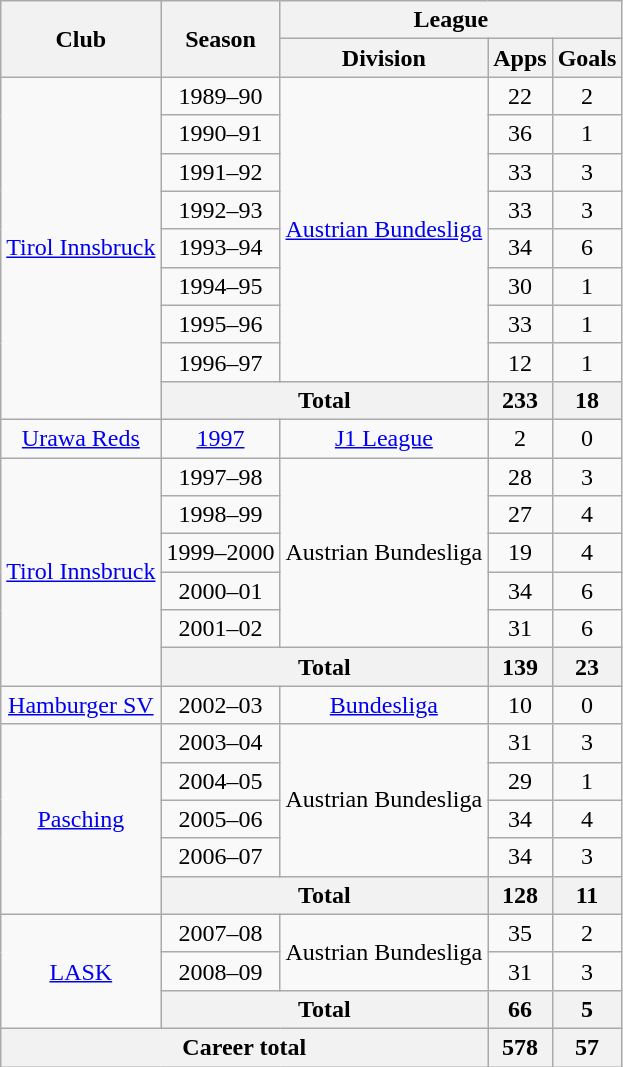<table class="wikitable" style="text-align:center">
<tr>
<th rowspan="2">Club</th>
<th rowspan="2">Season</th>
<th colspan="3">League</th>
</tr>
<tr>
<th>Division</th>
<th>Apps</th>
<th>Goals</th>
</tr>
<tr>
<td rowspan="9"><a href='#'>Tirol Innsbruck</a></td>
<td>1989–90</td>
<td rowspan="8"><a href='#'>Austrian Bundesliga</a></td>
<td>22</td>
<td>2</td>
</tr>
<tr>
<td>1990–91</td>
<td>36</td>
<td>1</td>
</tr>
<tr>
<td>1991–92</td>
<td>33</td>
<td>3</td>
</tr>
<tr>
<td>1992–93</td>
<td>33</td>
<td>3</td>
</tr>
<tr>
<td>1993–94</td>
<td>34</td>
<td>6</td>
</tr>
<tr>
<td>1994–95</td>
<td>30</td>
<td>1</td>
</tr>
<tr>
<td>1995–96</td>
<td>33</td>
<td>1</td>
</tr>
<tr>
<td>1996–97</td>
<td>12</td>
<td>1</td>
</tr>
<tr>
<th colspan="2">Total</th>
<th>233</th>
<th>18</th>
</tr>
<tr>
<td><a href='#'>Urawa Reds</a></td>
<td><a href='#'>1997</a></td>
<td><a href='#'>J1 League</a></td>
<td>2</td>
<td>0</td>
</tr>
<tr>
<td rowspan="6"><a href='#'>Tirol Innsbruck</a></td>
<td>1997–98</td>
<td rowspan="5">Austrian Bundesliga</td>
<td>28</td>
<td>3</td>
</tr>
<tr>
<td>1998–99</td>
<td>27</td>
<td>4</td>
</tr>
<tr>
<td>1999–2000</td>
<td>19</td>
<td>4</td>
</tr>
<tr>
<td>2000–01</td>
<td>34</td>
<td>6</td>
</tr>
<tr>
<td>2001–02</td>
<td>31</td>
<td>6</td>
</tr>
<tr>
<th colspan="2">Total</th>
<th>139</th>
<th>23</th>
</tr>
<tr>
<td><a href='#'>Hamburger SV</a></td>
<td>2002–03</td>
<td><a href='#'>Bundesliga</a></td>
<td>10</td>
<td>0</td>
</tr>
<tr>
<td rowspan="5"><a href='#'>Pasching</a></td>
<td>2003–04</td>
<td rowspan="4">Austrian Bundesliga</td>
<td>31</td>
<td>3</td>
</tr>
<tr>
<td>2004–05</td>
<td>29</td>
<td>1</td>
</tr>
<tr>
<td>2005–06</td>
<td>34</td>
<td>4</td>
</tr>
<tr>
<td>2006–07</td>
<td>34</td>
<td>3</td>
</tr>
<tr>
<th colspan="2">Total</th>
<th>128</th>
<th>11</th>
</tr>
<tr>
<td rowspan="3"><a href='#'>LASK</a></td>
<td>2007–08</td>
<td rowspan="2">Austrian Bundesliga</td>
<td>35</td>
<td>2</td>
</tr>
<tr>
<td>2008–09</td>
<td>31</td>
<td>3</td>
</tr>
<tr>
<th colspan="2">Total</th>
<th>66</th>
<th>5</th>
</tr>
<tr>
<th colspan="3">Career total</th>
<th>578</th>
<th>57</th>
</tr>
</table>
